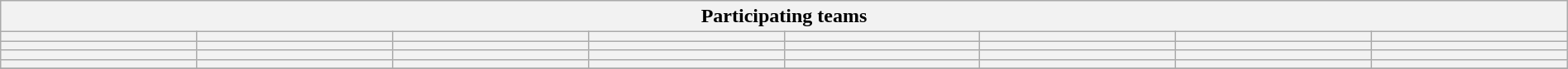<table class="wikitable" style="width:100%;">
<tr>
<th colspan=8><strong>Participating teams</strong></th>
</tr>
<tr>
<th style="width:12%;"></th>
<th style="width:12%;"></th>
<th style="width:12%;"></th>
<th style="width:12%;"></th>
<th style="width:12%;"></th>
<th style="width:12%;"></th>
<th style="width:12%;"></th>
<th style="width:12%;"></th>
</tr>
<tr>
<th style="width:12%;"></th>
<th style="width:12%;"></th>
<th style="width:12%;"></th>
<th style="width:12%;"></th>
<th style="width:12%;"></th>
<th style="width:12%;"></th>
<th style="width:12%;"></th>
<th style="width:12%;"></th>
</tr>
<tr>
<th style="width:12%;"></th>
<th style="width:12%;"></th>
<th style="width:12%;"></th>
<th style="width:12%;"></th>
<th style="width:12%;"></th>
<th style="width:12%;"></th>
<th style="width:12%;"></th>
<th style="width:12%;"></th>
</tr>
<tr>
<th style="width:12%;"></th>
<th style="width:12%;"></th>
<th style="width:12%;"></th>
<th style="width:12%;"></th>
<th style="width:12%;"></th>
<th style="width:12%;"></th>
<th style="width:12%;"></th>
<th style="width:12%;"></th>
</tr>
<tr>
</tr>
</table>
